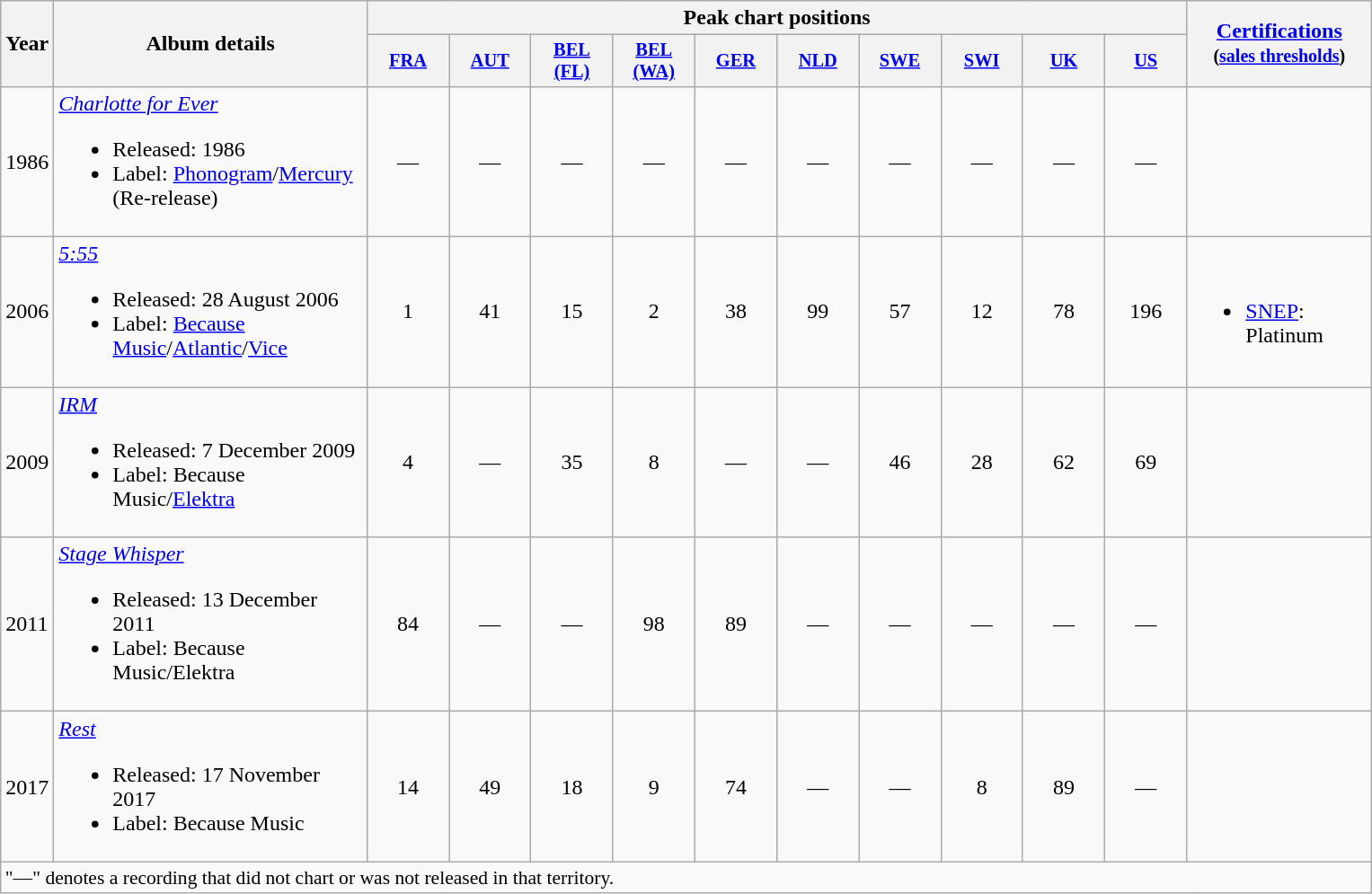<table class="wikitable" style="text-align:left;">
<tr>
<th rowspan="2">Year</th>
<th rowspan="2" style="width:225px;">Album details</th>
<th colspan="10">Peak chart positions</th>
<th style="width:130px;" rowspan="2"><a href='#'>Certifications</a><br><small>(<a href='#'>sales thresholds</a>)</small></th>
</tr>
<tr>
<th style="width:4em;font-size:85%;"><a href='#'>FRA</a><br></th>
<th style="width:4em;font-size:85%;"><a href='#'>AUT</a><br></th>
<th style="width:4em;font-size:85%;"><a href='#'>BEL<br>(FL)</a><br></th>
<th style="width:4em;font-size:85%;"><a href='#'>BEL<br>(WA)</a><br></th>
<th style="width:4em;font-size:85%;"><a href='#'>GER</a><br></th>
<th style="width:4em;font-size:85%;"><a href='#'>NLD</a><br></th>
<th style="width:4em;font-size:85%;"><a href='#'>SWE</a><br></th>
<th style="width:4em;font-size:85%;"><a href='#'>SWI</a><br></th>
<th style="width:4em;font-size:85%;"><a href='#'>UK</a><br></th>
<th style="width:4em;font-size:85%;"><a href='#'>US</a><br></th>
</tr>
<tr>
<td>1986</td>
<td><em><a href='#'>Charlotte for Ever</a></em><br><ul><li>Released: 1986</li><li>Label: <a href='#'>Phonogram</a>/<a href='#'>Mercury</a> (Re-release)</li></ul></td>
<td style="text-align:center;">—</td>
<td style="text-align:center;">—</td>
<td style="text-align:center;">—</td>
<td style="text-align:center;">—</td>
<td style="text-align:center;">—</td>
<td style="text-align:center;">—</td>
<td style="text-align:center;">—</td>
<td style="text-align:center;">—</td>
<td style="text-align:center;">—</td>
<td style="text-align:center;">—</td>
<td></td>
</tr>
<tr>
<td>2006</td>
<td><em><a href='#'>5:55</a></em><br><ul><li>Released: 28 August 2006</li><li>Label: <a href='#'>Because Music</a>/<a href='#'>Atlantic</a>/<a href='#'>Vice</a></li></ul></td>
<td style="text-align:center;">1</td>
<td style="text-align:center;">41</td>
<td style="text-align:center;">15</td>
<td style="text-align:center;">2</td>
<td style="text-align:center;">38</td>
<td style="text-align:center;">99</td>
<td style="text-align:center;">57</td>
<td style="text-align:center;">12</td>
<td style="text-align:center;">78</td>
<td style="text-align:center;">196</td>
<td><br><ul><li><a href='#'>SNEP</a>: Platinum</li></ul></td>
</tr>
<tr>
<td>2009</td>
<td><em><a href='#'>IRM</a></em><br><ul><li>Released: 7 December 2009</li><li>Label: Because Music/<a href='#'>Elektra</a></li></ul></td>
<td style="text-align:center;">4</td>
<td style="text-align:center;">—</td>
<td style="text-align:center;">35</td>
<td style="text-align:center;">8</td>
<td style="text-align:center;">—</td>
<td style="text-align:center;">—</td>
<td style="text-align:center;">46</td>
<td style="text-align:center;">28</td>
<td style="text-align:center;">62</td>
<td style="text-align:center;">69</td>
<td></td>
</tr>
<tr>
<td>2011</td>
<td><em><a href='#'>Stage Whisper</a></em><br><ul><li>Released: 13 December 2011</li><li>Label: Because Music/Elektra</li></ul></td>
<td style="text-align:center;">84</td>
<td style="text-align:center;">—</td>
<td style="text-align:center;">—</td>
<td style="text-align:center;">98</td>
<td style="text-align:center;">89</td>
<td style="text-align:center;">—</td>
<td style="text-align:center;">—</td>
<td style="text-align:center;">—</td>
<td style="text-align:center;">—</td>
<td style="text-align:center;">—</td>
<td></td>
</tr>
<tr>
<td>2017</td>
<td><em><a href='#'>Rest</a></em><br><ul><li>Released: 17 November 2017</li><li>Label: Because Music</li></ul></td>
<td style="text-align:center;">14</td>
<td style="text-align:center;">49</td>
<td style="text-align:center;">18</td>
<td style="text-align:center;">9</td>
<td style="text-align:center;">74</td>
<td style="text-align:center;">—</td>
<td style="text-align:center;">—</td>
<td style="text-align:center;">8</td>
<td style="text-align:center;">89</td>
<td style="text-align:center;">—</td>
<td></td>
</tr>
<tr>
<td colspan="14" style="font-size:90%">"—" denotes a recording that did not chart or was not released in that territory.</td>
</tr>
</table>
